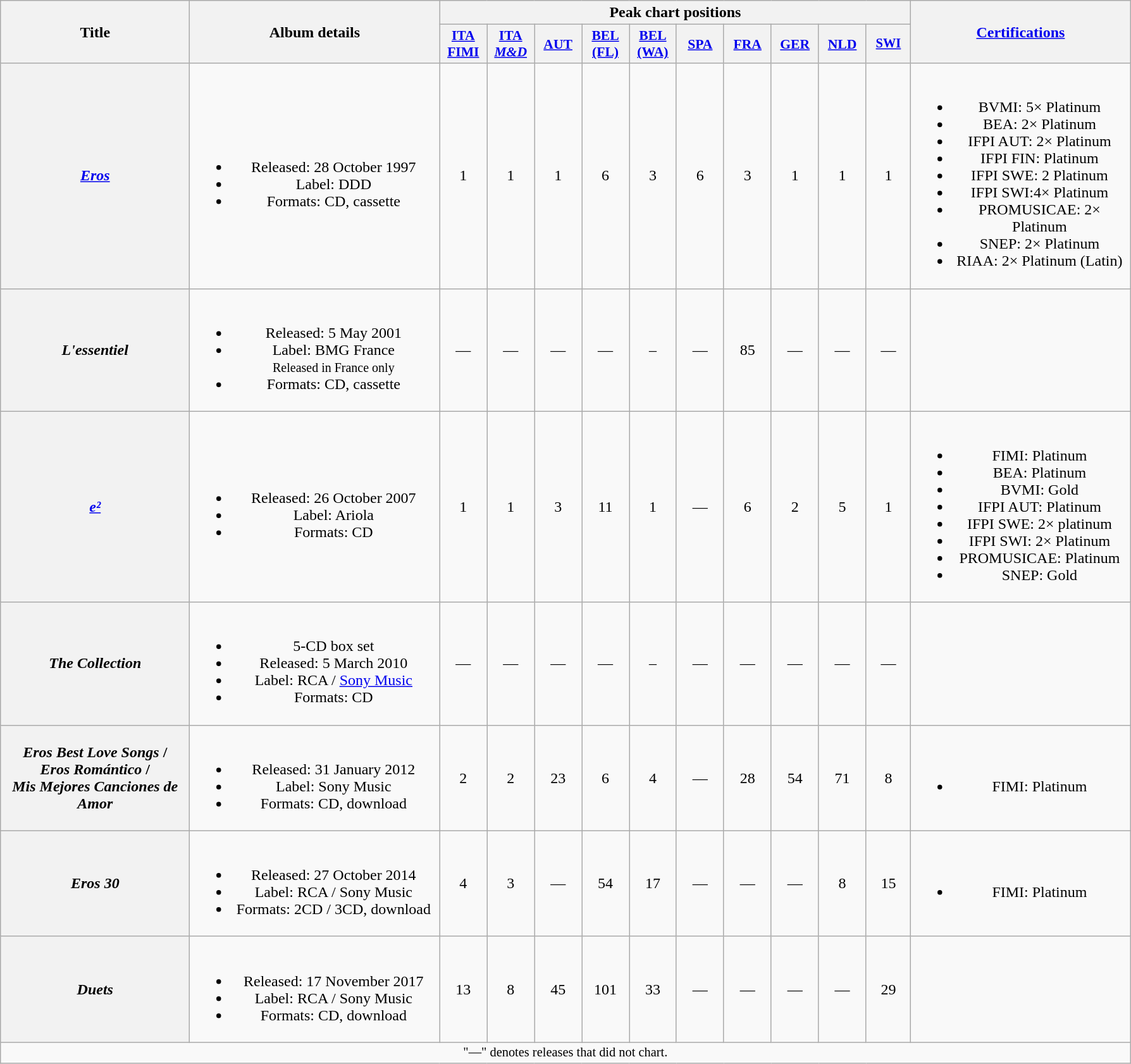<table class="wikitable plainrowheaders" style="text-align:center;">
<tr>
<th scope="col" rowspan="2" style="width:12em;">Title</th>
<th scope="col" rowspan="2" style="width:16em;">Album details</th>
<th scope="col" colspan="10">Peak chart positions</th>
<th scope="col" rowspan="2" style="width:14em;"><a href='#'>Certifications</a></th>
</tr>
<tr>
<th scope="col" style="width:3em;font-size:90%;"><a href='#'>ITA<br>FIMI</a><br></th>
<th scope="col" style="width:3em;font-size:90%;"><a href='#'>ITA<br><em>M&D</em></a><br></th>
<th scope="col" style="width:3em;font-size:90%;"><a href='#'>AUT</a><br></th>
<th scope="col" style="width:3em;font-size:90%;"><a href='#'>BEL<br>(FL)</a><br></th>
<th scope="col" style="width:3em;font-size:90%;"><a href='#'>BEL<br>(WA)</a><br></th>
<th scope="col" style="width:3em;font-size:90%;"><a href='#'>SPA</a><br></th>
<th scope="col" style="width:3em;font-size:90%;"><a href='#'>FRA</a><br></th>
<th scope="col" style="width:3em;font-size:90%;"><a href='#'>GER</a><br></th>
<th scope="col" style="width:3em;font-size:90%;"><a href='#'>NLD</a><br></th>
<th scope="col" style="width:3em;font-size:85%;"><a href='#'>SWI</a><br></th>
</tr>
<tr>
<th scope="row"><em><a href='#'>Eros</a></em></th>
<td><br><ul><li>Released: 28 October 1997</li><li>Label: DDD</li><li>Formats: CD, cassette</li></ul></td>
<td>1</td>
<td>1</td>
<td>1</td>
<td>6</td>
<td>3</td>
<td>6</td>
<td>3</td>
<td>1</td>
<td>1</td>
<td>1</td>
<td><br><ul><li>BVMI: 5× Platinum</li><li>BEA: 2× Platinum</li><li>IFPI AUT: 2× Platinum</li><li>IFPI FIN: Platinum</li><li>IFPI SWE: 2 Platinum</li><li>IFPI SWI:4× Platinum</li><li>PROMUSICAE: 2× Platinum</li><li>SNEP: 2× Platinum</li><li>RIAA: 2× Platinum (Latin)</li></ul></td>
</tr>
<tr>
<th scope="row"><em>L'essentiel</em></th>
<td><br><ul><li>Released: 5 May 2001</li><li>Label: BMG France<br><small>Released in France only</small></li><li>Formats: CD, cassette</li></ul></td>
<td>—</td>
<td>—</td>
<td>—</td>
<td>—</td>
<td>–</td>
<td>—</td>
<td>85</td>
<td>—</td>
<td>—</td>
<td>—</td>
<td></td>
</tr>
<tr>
<th scope="row"><em><a href='#'>e²</a></em></th>
<td><br><ul><li>Released: 26 October 2007</li><li>Label: Ariola</li><li>Formats: CD</li></ul></td>
<td>1</td>
<td>1</td>
<td>3</td>
<td>11</td>
<td>1</td>
<td>—</td>
<td>6</td>
<td>2</td>
<td>5</td>
<td>1</td>
<td><br><ul><li>FIMI: Platinum</li><li>BEA: Platinum</li><li>BVMI: Gold</li><li>IFPI AUT: Platinum</li><li>IFPI SWE: 2× platinum</li><li>IFPI SWI: 2× Platinum</li><li>PROMUSICAE: Platinum</li><li>SNEP: Gold</li></ul></td>
</tr>
<tr>
<th scope="row"><em>The Collection</em></th>
<td><br><ul><li>5-CD box set</li><li>Released: 5 March 2010</li><li>Label: RCA / <a href='#'>Sony Music</a></li><li>Formats: CD</li></ul></td>
<td>—</td>
<td>—</td>
<td>—</td>
<td>—</td>
<td>–</td>
<td>—</td>
<td>—</td>
<td>—</td>
<td>—</td>
<td>—</td>
<td></td>
</tr>
<tr>
<th scope="row"><em>Eros Best Love Songs</em> /<br> <em>Eros Romántico</em> /<br> <em>Mis Mejores Canciones de Amor</em></th>
<td><br><ul><li>Released: 31 January 2012</li><li>Label: Sony Music</li><li>Formats: CD, download</li></ul></td>
<td>2</td>
<td>2</td>
<td>23</td>
<td>6</td>
<td>4</td>
<td>—</td>
<td>28</td>
<td>54</td>
<td>71</td>
<td>8</td>
<td><br><ul><li>FIMI: Platinum</li></ul></td>
</tr>
<tr>
<th scope="row"><em>Eros 30</em></th>
<td><br><ul><li>Released: 27 October 2014</li><li>Label: RCA / Sony Music</li><li>Formats: 2CD / 3CD, download</li></ul></td>
<td>4</td>
<td>3</td>
<td>—</td>
<td>54</td>
<td>17</td>
<td>—</td>
<td>—</td>
<td>—</td>
<td>8</td>
<td>15</td>
<td><br><ul><li>FIMI: Platinum</li></ul></td>
</tr>
<tr>
<th scope="row"><em>Duets</em></th>
<td><br><ul><li>Released: 17 November 2017</li><li>Label: RCA / Sony Music</li><li>Formats: CD, download</li></ul></td>
<td>13</td>
<td>8</td>
<td>45</td>
<td>101</td>
<td>33</td>
<td>—</td>
<td>—</td>
<td>—</td>
<td>—</td>
<td>29</td>
<td></td>
</tr>
<tr>
<td colspan="24" style="text-align:center; font-size:85%;">"—" denotes releases that did not chart.</td>
</tr>
</table>
